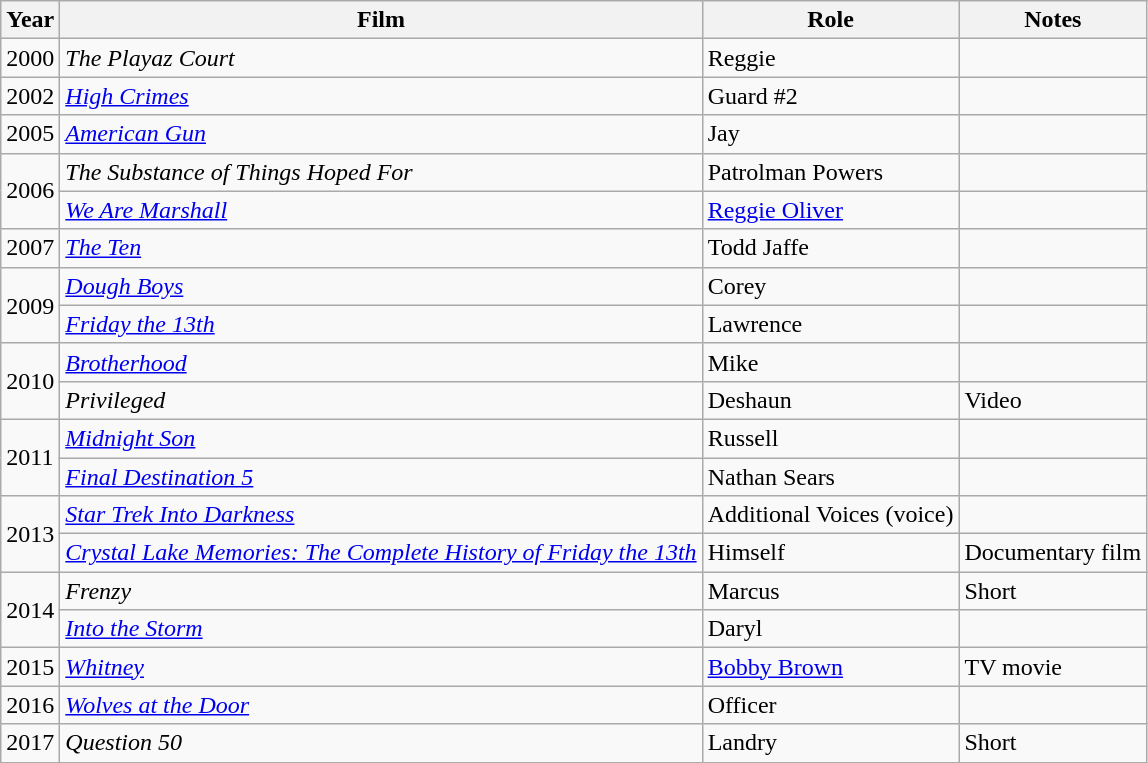<table class="wikitable sortable">
<tr>
<th>Year</th>
<th>Film</th>
<th>Role</th>
<th>Notes</th>
</tr>
<tr>
<td>2000</td>
<td><em>The Playaz Court</em></td>
<td>Reggie</td>
<td></td>
</tr>
<tr>
<td>2002</td>
<td><em><a href='#'>High Crimes</a></em></td>
<td>Guard #2</td>
<td></td>
</tr>
<tr>
<td>2005</td>
<td><em><a href='#'>American Gun</a></em></td>
<td>Jay</td>
<td></td>
</tr>
<tr>
<td rowspan="2">2006</td>
<td><em>The Substance of Things Hoped For</em></td>
<td>Patrolman Powers</td>
<td></td>
</tr>
<tr>
<td><em><a href='#'>We Are Marshall</a></em></td>
<td><a href='#'>Reggie Oliver</a></td>
<td></td>
</tr>
<tr>
<td>2007</td>
<td><em><a href='#'>The Ten</a></em></td>
<td>Todd Jaffe</td>
<td></td>
</tr>
<tr>
<td rowspan="2">2009</td>
<td><em><a href='#'>Dough Boys</a></em></td>
<td>Corey</td>
<td></td>
</tr>
<tr>
<td><em><a href='#'>Friday the 13th</a></em></td>
<td>Lawrence</td>
<td></td>
</tr>
<tr>
<td rowspan="2">2010</td>
<td><em><a href='#'>Brotherhood</a></em></td>
<td>Mike</td>
<td></td>
</tr>
<tr>
<td><em>Privileged</em></td>
<td>Deshaun</td>
<td>Video</td>
</tr>
<tr>
<td rowspan="2">2011</td>
<td><em><a href='#'>Midnight Son</a></em></td>
<td>Russell</td>
<td></td>
</tr>
<tr>
<td><em><a href='#'>Final Destination 5</a></em></td>
<td>Nathan Sears</td>
<td></td>
</tr>
<tr>
<td rowspan="2">2013</td>
<td><em><a href='#'>Star Trek Into Darkness</a></em></td>
<td>Additional Voices (voice)</td>
<td></td>
</tr>
<tr>
<td><em><a href='#'>Crystal Lake Memories: The Complete History of Friday the 13th</a></em></td>
<td>Himself</td>
<td>Documentary film</td>
</tr>
<tr>
<td rowspan="2">2014</td>
<td><em>Frenzy</em></td>
<td>Marcus</td>
<td>Short</td>
</tr>
<tr>
<td><em><a href='#'>Into the Storm</a></em></td>
<td>Daryl</td>
<td></td>
</tr>
<tr>
<td>2015</td>
<td><em><a href='#'>Whitney</a></em></td>
<td><a href='#'>Bobby Brown</a></td>
<td>TV movie</td>
</tr>
<tr>
<td>2016</td>
<td><em><a href='#'>Wolves at the Door</a></em></td>
<td>Officer</td>
<td></td>
</tr>
<tr>
<td>2017</td>
<td><em>Question 50</em></td>
<td>Landry</td>
<td>Short</td>
</tr>
</table>
